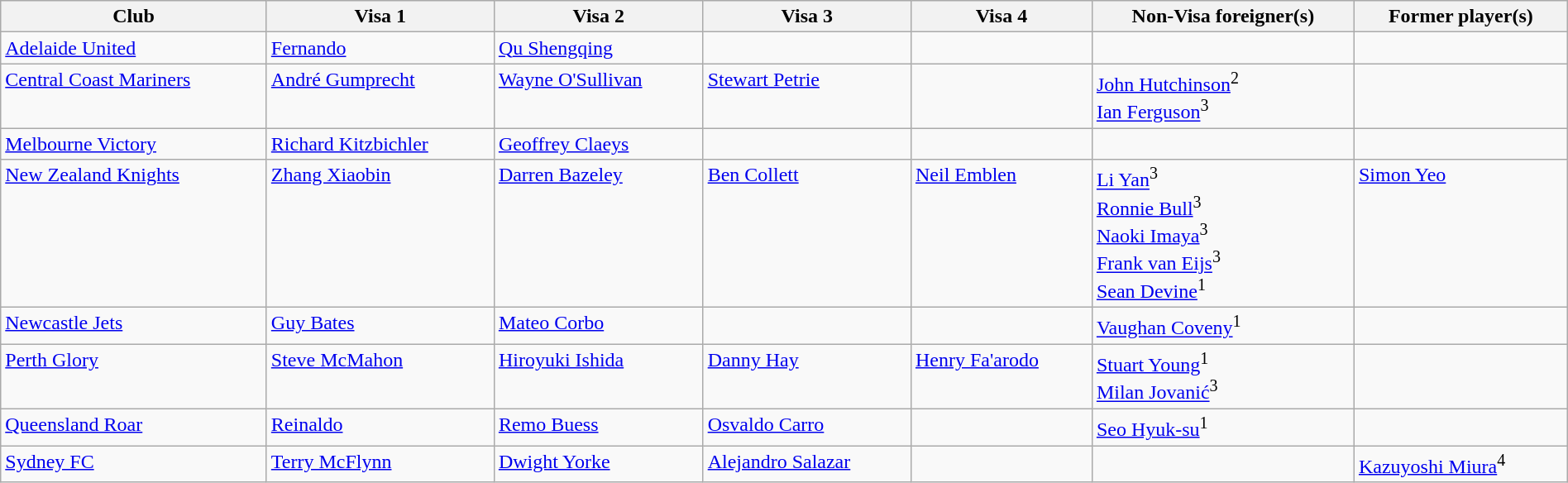<table class="wikitable" style="width:100%">
<tr>
<th>Club</th>
<th>Visa 1</th>
<th>Visa 2</th>
<th>Visa 3</th>
<th>Visa 4</th>
<th>Non-Visa foreigner(s)</th>
<th>Former player(s)</th>
</tr>
<tr style="vertical-align:top;">
<td><a href='#'>Adelaide United</a></td>
<td> <a href='#'>Fernando</a></td>
<td> <a href='#'>Qu Shengqing</a></td>
<td></td>
<td></td>
<td></td>
<td></td>
</tr>
<tr style="vertical-align:top;">
<td><a href='#'>Central Coast Mariners</a></td>
<td> <a href='#'>André Gumprecht</a></td>
<td> <a href='#'>Wayne O'Sullivan</a></td>
<td> <a href='#'>Stewart Petrie</a></td>
<td></td>
<td> <a href='#'>John Hutchinson</a><sup>2</sup><br> <a href='#'>Ian Ferguson</a><sup>3</sup></td>
<td></td>
</tr>
<tr style="vertical-align:top;">
<td><a href='#'>Melbourne Victory</a></td>
<td> <a href='#'>Richard Kitzbichler</a></td>
<td> <a href='#'>Geoffrey Claeys</a></td>
<td></td>
<td></td>
<td></td>
<td></td>
</tr>
<tr style="vertical-align:top;">
<td><a href='#'>New Zealand Knights</a></td>
<td> <a href='#'>Zhang Xiaobin</a></td>
<td> <a href='#'>Darren Bazeley</a></td>
<td> <a href='#'>Ben Collett</a></td>
<td> <a href='#'>Neil Emblen</a></td>
<td> <a href='#'>Li Yan</a><sup>3</sup><br> <a href='#'>Ronnie Bull</a><sup>3</sup><br> <a href='#'>Naoki Imaya</a><sup>3</sup><br> <a href='#'>Frank van Eijs</a><sup>3</sup><br> <a href='#'>Sean Devine</a><sup>1</sup></td>
<td> <a href='#'>Simon Yeo</a></td>
</tr>
<tr style="vertical-align:top;">
<td><a href='#'>Newcastle Jets</a></td>
<td> <a href='#'>Guy Bates</a></td>
<td> <a href='#'>Mateo Corbo</a></td>
<td></td>
<td></td>
<td> <a href='#'>Vaughan Coveny</a><sup>1</sup></td>
<td></td>
</tr>
<tr style="vertical-align:top;">
<td><a href='#'>Perth Glory</a></td>
<td> <a href='#'>Steve McMahon</a></td>
<td> <a href='#'>Hiroyuki Ishida</a></td>
<td> <a href='#'>Danny Hay</a></td>
<td> <a href='#'>Henry Fa'arodo</a></td>
<td> <a href='#'>Stuart Young</a><sup>1</sup> <br> <a href='#'>Milan Jovanić</a><sup>3</sup></td>
<td></td>
</tr>
<tr style="vertical-align:top;">
<td><a href='#'>Queensland Roar</a></td>
<td> <a href='#'>Reinaldo</a></td>
<td> <a href='#'>Remo Buess</a></td>
<td> <a href='#'>Osvaldo Carro</a></td>
<td></td>
<td> <a href='#'>Seo Hyuk-su</a><sup>1</sup></td>
<td></td>
</tr>
<tr style="vertical-align:top;">
<td><a href='#'>Sydney FC</a></td>
<td> <a href='#'>Terry McFlynn</a></td>
<td> <a href='#'>Dwight Yorke</a></td>
<td> <a href='#'>Alejandro Salazar</a></td>
<td></td>
<td></td>
<td> <a href='#'>Kazuyoshi Miura</a><sup>4</sup></td>
</tr>
</table>
